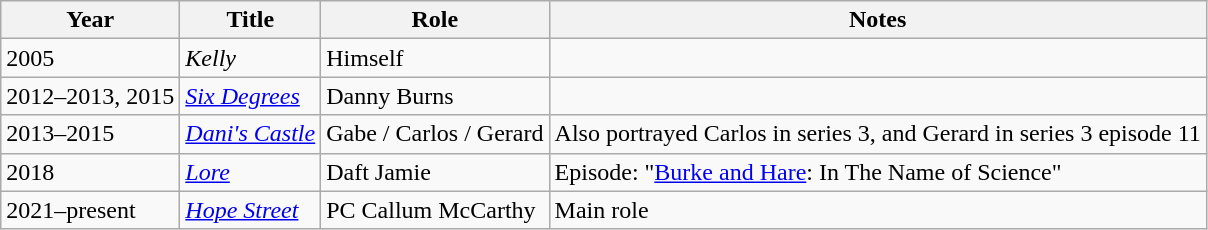<table class="wikitable sortable">
<tr>
<th>Year</th>
<th>Title</th>
<th>Role</th>
<th>Notes</th>
</tr>
<tr>
<td>2005</td>
<td><em>Kelly</em></td>
<td>Himself</td>
<td></td>
</tr>
<tr>
<td>2012–2013, 2015</td>
<td><a href='#'><em>Six Degrees</em></a></td>
<td>Danny Burns</td>
<td></td>
</tr>
<tr>
<td>2013–2015</td>
<td><em><a href='#'>Dani's Castle</a></em></td>
<td>Gabe / Carlos / Gerard</td>
<td>Also portrayed Carlos in series 3, and Gerard in series 3 episode 11</td>
</tr>
<tr>
<td>2018</td>
<td><em><a href='#'>Lore</a></em></td>
<td>Daft Jamie</td>
<td>Episode: "<a href='#'>Burke and Hare</a>: In The Name of Science"</td>
</tr>
<tr>
<td>2021–present</td>
<td><em><a href='#'>Hope Street</a></em></td>
<td>PC Callum McCarthy</td>
<td>Main role</td>
</tr>
</table>
